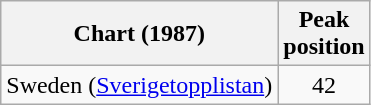<table class="wikitable">
<tr>
<th>Chart (1987)</th>
<th>Peak<br>position</th>
</tr>
<tr>
<td>Sweden (<a href='#'>Sverigetopplistan</a>)</td>
<td align="center">42</td>
</tr>
</table>
